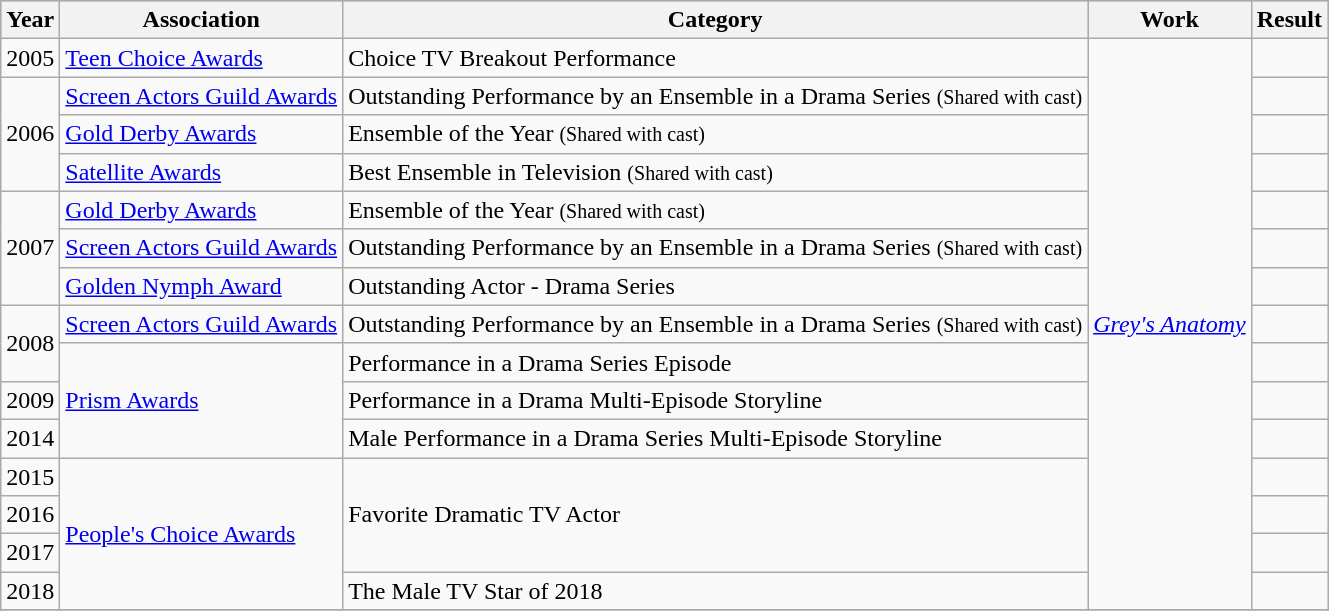<table class="wikitable">
<tr style="background:#b0c4de; text-align:center;">
<th>Year</th>
<th>Association</th>
<th>Category</th>
<th>Work</th>
<th>Result</th>
</tr>
<tr>
<td>2005</td>
<td><a href='#'>Teen Choice Awards</a></td>
<td>Choice TV Breakout Performance</td>
<td rowspan=15><em><a href='#'>Grey's Anatomy</a></em></td>
<td></td>
</tr>
<tr>
<td rowspan=3>2006</td>
<td><a href='#'>Screen Actors Guild Awards</a></td>
<td>Outstanding Performance by an Ensemble in a Drama Series <small>(Shared with cast)</small></td>
<td></td>
</tr>
<tr>
<td><a href='#'>Gold Derby Awards</a></td>
<td>Ensemble of the Year <small>(Shared with cast)</small></td>
<td></td>
</tr>
<tr>
<td><a href='#'>Satellite Awards</a></td>
<td>Best Ensemble in Television <small>(Shared with cast)</small></td>
<td></td>
</tr>
<tr>
<td rowspan=3>2007</td>
<td><a href='#'>Gold Derby Awards</a></td>
<td>Ensemble of the Year <small>(Shared with cast)</small></td>
<td></td>
</tr>
<tr>
<td><a href='#'>Screen Actors Guild Awards</a></td>
<td>Outstanding Performance by an Ensemble in a Drama Series <small>(Shared with cast)</small></td>
<td></td>
</tr>
<tr>
<td><a href='#'>Golden Nymph Award</a></td>
<td>Outstanding Actor - Drama Series</td>
<td></td>
</tr>
<tr>
<td rowspan=2>2008</td>
<td><a href='#'>Screen Actors Guild Awards</a></td>
<td>Outstanding Performance by an Ensemble in a Drama Series <small>(Shared with cast)</small></td>
<td></td>
</tr>
<tr>
<td rowspan="3"><a href='#'>Prism Awards</a></td>
<td>Performance in a Drama Series Episode</td>
<td></td>
</tr>
<tr>
<td>2009</td>
<td>Performance in a Drama Multi-Episode Storyline</td>
<td></td>
</tr>
<tr>
<td>2014</td>
<td>Male Performance in a Drama Series Multi-Episode Storyline</td>
<td></td>
</tr>
<tr>
<td>2015</td>
<td rowspan="4"><a href='#'>People's Choice Awards</a></td>
<td rowspan="3">Favorite Dramatic TV Actor</td>
<td></td>
</tr>
<tr>
<td>2016</td>
<td></td>
</tr>
<tr>
<td>2017</td>
<td></td>
</tr>
<tr>
<td>2018</td>
<td>The Male TV Star of 2018</td>
<td></td>
</tr>
<tr>
</tr>
</table>
